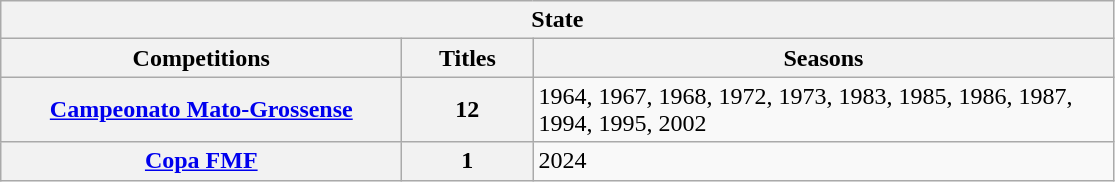<table class="wikitable">
<tr>
<th colspan="3">State</th>
</tr>
<tr>
<th style="width:260px">Competitions</th>
<th style="width:80px">Titles</th>
<th style="width:380px">Seasons</th>
</tr>
<tr>
<th style="text-align:center"><a href='#'>Campeonato Mato-Grossense</a></th>
<th style="text-align:center"><strong>12</strong></th>
<td align="left">1964, 1967, 1968, 1972, 1973, 1983, 1985, 1986, 1987, 1994, 1995, 2002</td>
</tr>
<tr>
<th style="text-align:center"><a href='#'>Copa FMF</a></th>
<th style="text-align:center"><strong>1</strong></th>
<td align="left">2024</td>
</tr>
</table>
